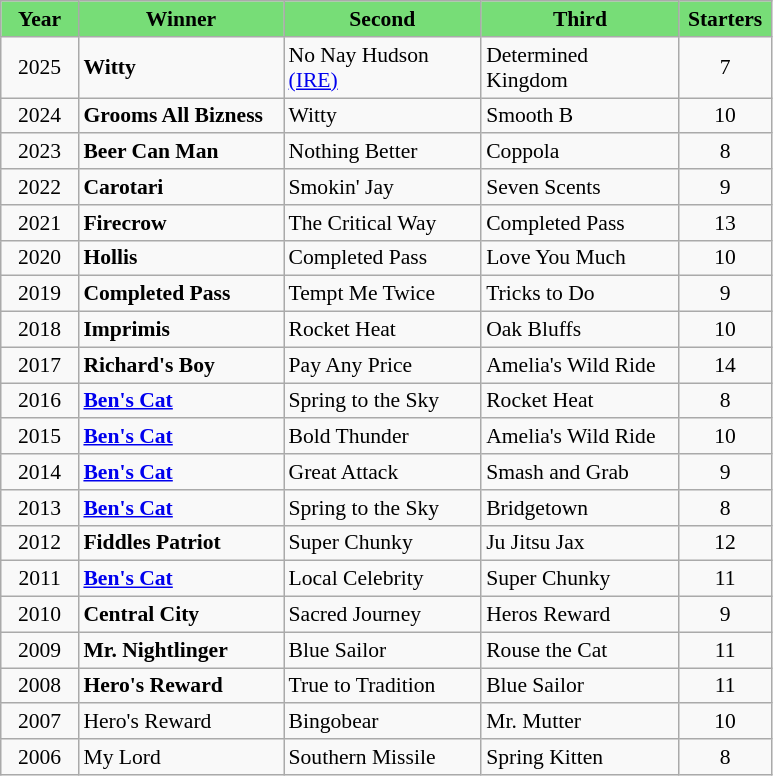<table class = "wikitable sortable" | border="1" cellpadding="0" style="border-collapse: collapse; font-size:90%">
<tr bgcolor="#77dd77" align="center">
<td width="45px"><strong>Year</strong> <br></td>
<td width="130px"><strong>Winner</strong> <br></td>
<td width="125px"><strong>Second</strong> <br></td>
<td width="125px"><strong>Third</strong> <br></td>
<td width="55px"><strong>Starters</strong></td>
</tr>
<tr>
<td align="center">2025</td>
<td><strong>Witty</strong></td>
<td>No Nay Hudson <a href='#'>(IRE)</a></td>
<td>Determined Kingdom</td>
<td align="center">7</td>
</tr>
<tr>
<td align="center">2024</td>
<td><strong>Grooms All Bizness</strong></td>
<td>Witty</td>
<td>Smooth B</td>
<td align="center">10</td>
</tr>
<tr>
<td align="center">2023</td>
<td><strong>Beer Can Man</strong></td>
<td>Nothing Better</td>
<td>Coppola</td>
<td align="center">8</td>
</tr>
<tr>
<td align=center>2022</td>
<td><strong>Carotari</strong></td>
<td>Smokin' Jay</td>
<td>Seven Scents</td>
<td align=center>9</td>
</tr>
<tr>
<td align=center>2021</td>
<td><strong>Firecrow</strong></td>
<td>The Critical Way</td>
<td>Completed Pass</td>
<td align=center>13</td>
</tr>
<tr>
<td align=center>2020</td>
<td><strong>Hollis</strong></td>
<td>Completed Pass</td>
<td>Love You Much</td>
<td align=center>10</td>
</tr>
<tr>
<td align=center>2019</td>
<td><strong>Completed Pass</strong></td>
<td>Tempt Me Twice</td>
<td>Tricks to Do</td>
<td align=center>9</td>
</tr>
<tr>
<td align=center>2018</td>
<td><strong>Imprimis</strong></td>
<td>Rocket Heat</td>
<td>Oak Bluffs</td>
<td align=center>10</td>
</tr>
<tr>
<td align=center>2017</td>
<td><strong>Richard's Boy</strong></td>
<td>Pay Any Price</td>
<td>Amelia's Wild Ride</td>
<td align=center>14</td>
</tr>
<tr>
<td align=center>2016</td>
<td><strong><a href='#'>Ben's Cat</a></strong></td>
<td>Spring to the Sky</td>
<td>Rocket Heat</td>
<td align=center>8</td>
</tr>
<tr>
<td align=center>2015</td>
<td><strong><a href='#'>Ben's Cat</a></strong></td>
<td>Bold Thunder</td>
<td>Amelia's Wild Ride</td>
<td align=center>10</td>
</tr>
<tr>
<td align=center>2014</td>
<td><strong><a href='#'>Ben's Cat</a></strong></td>
<td>Great Attack</td>
<td>Smash and Grab</td>
<td align=center>9</td>
</tr>
<tr>
<td align=center>2013</td>
<td><strong><a href='#'>Ben's Cat</a></strong></td>
<td>Spring to the Sky</td>
<td>Bridgetown</td>
<td align=center>8</td>
</tr>
<tr>
<td align=center>2012</td>
<td><strong>Fiddles Patriot</strong></td>
<td>Super Chunky</td>
<td>Ju Jitsu Jax</td>
<td align=center>12</td>
</tr>
<tr>
<td align=center>2011</td>
<td><strong><a href='#'>Ben's Cat</a></strong></td>
<td>Local Celebrity</td>
<td>Super Chunky</td>
<td align=center>11</td>
</tr>
<tr>
<td align=center>2010</td>
<td><strong>Central City</strong></td>
<td>Sacred Journey</td>
<td>Heros Reward</td>
<td align=center>9</td>
</tr>
<tr>
<td align=center>2009</td>
<td><strong>Mr. Nightlinger</strong></td>
<td>Blue Sailor</td>
<td>Rouse the Cat</td>
<td align=center>11</td>
</tr>
<tr>
<td align=center>2008</td>
<td><strong>Hero's Reward</strong></td>
<td>True to Tradition</td>
<td>Blue Sailor</td>
<td align=center>11</td>
</tr>
<tr>
<td align=center>2007</td>
<td>Hero's Reward</td>
<td>Bingobear</td>
<td>Mr. Mutter</td>
<td align=center>10</td>
</tr>
<tr>
<td align=center>2006</td>
<td>My Lord</td>
<td>Southern Missile</td>
<td>Spring Kitten</td>
<td align=center>8</td>
</tr>
</table>
